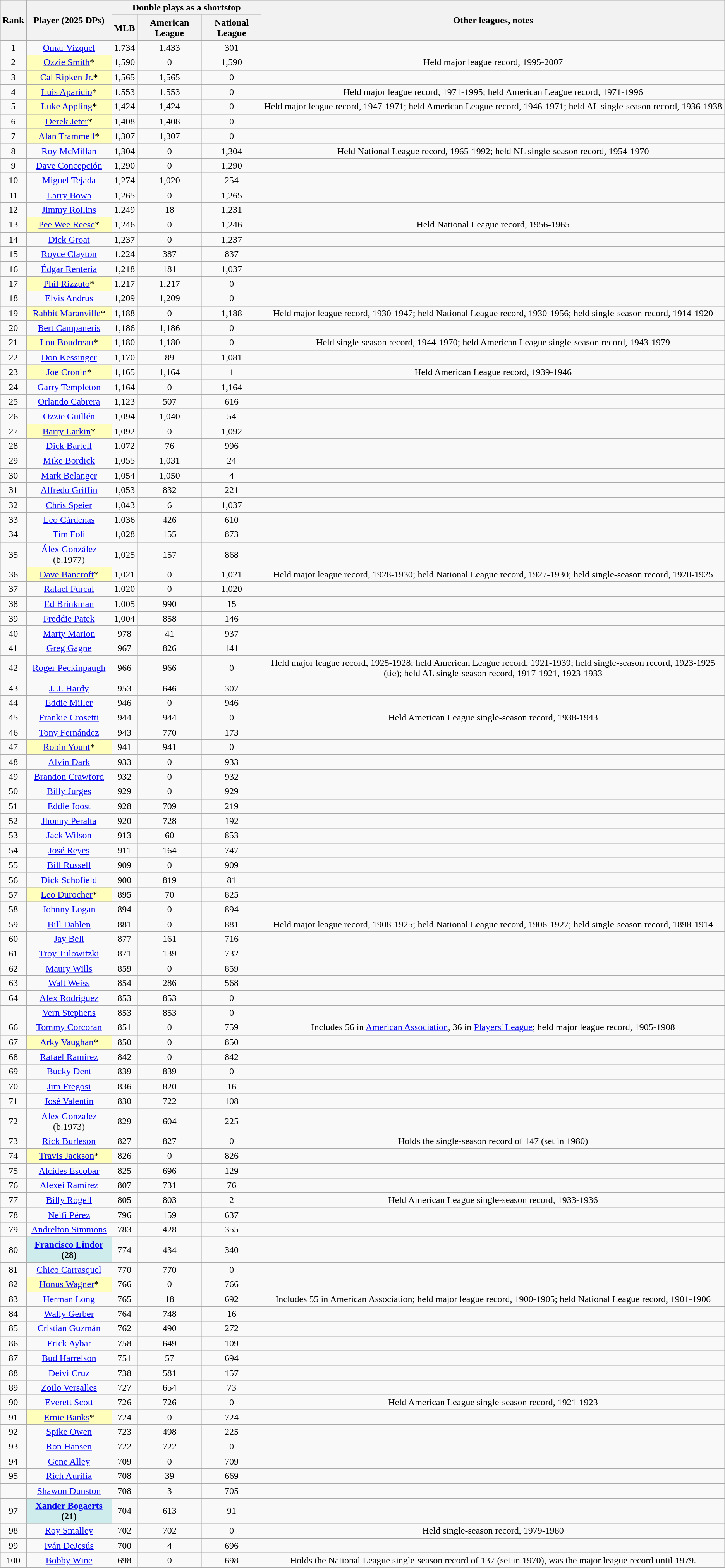<table class="wikitable sortable" style="text-align:center">
<tr style="white-space:nowrap;">
<th rowspan=2>Rank</th>
<th rowspan=2 scope="col">Player (2025 DPs)</th>
<th colspan=3>Double plays as a shortstop</th>
<th rowspan=2>Other leagues, notes</th>
</tr>
<tr>
<th>MLB</th>
<th>American League</th>
<th>National League</th>
</tr>
<tr>
<td>1</td>
<td><a href='#'>Omar Vizquel</a></td>
<td>1,734</td>
<td>1,433</td>
<td>301</td>
<td></td>
</tr>
<tr>
<td>2</td>
<td style="background:#ffffbb;"><a href='#'>Ozzie Smith</a>*</td>
<td>1,590</td>
<td>0</td>
<td>1,590</td>
<td>Held major league record, 1995-2007</td>
</tr>
<tr>
<td>3</td>
<td style="background:#ffffbb;"><a href='#'>Cal Ripken Jr.</a>*</td>
<td>1,565</td>
<td>1,565</td>
<td>0</td>
<td></td>
</tr>
<tr>
<td>4</td>
<td style="background:#ffffbb;"><a href='#'>Luis Aparicio</a>*</td>
<td>1,553</td>
<td>1,553</td>
<td>0</td>
<td>Held major league record, 1971-1995; held American League record, 1971-1996</td>
</tr>
<tr>
<td>5</td>
<td style="background:#ffffbb;"><a href='#'>Luke Appling</a>*</td>
<td>1,424</td>
<td>1,424</td>
<td>0</td>
<td>Held major league record, 1947-1971; held American League record, 1946-1971; held AL single-season record, 1936-1938</td>
</tr>
<tr>
<td>6</td>
<td style="background:#ffffbb;"><a href='#'>Derek Jeter</a>*</td>
<td>1,408</td>
<td>1,408</td>
<td>0</td>
<td></td>
</tr>
<tr>
<td>7</td>
<td style="background:#ffffbb;"><a href='#'>Alan Trammell</a>*</td>
<td>1,307</td>
<td>1,307</td>
<td>0</td>
<td></td>
</tr>
<tr>
<td>8</td>
<td><a href='#'>Roy McMillan</a></td>
<td>1,304</td>
<td>0</td>
<td>1,304</td>
<td>Held National League record, 1965-1992; held NL single-season record, 1954-1970</td>
</tr>
<tr>
<td>9</td>
<td><a href='#'>Dave Concepción</a></td>
<td>1,290</td>
<td>0</td>
<td>1,290</td>
<td></td>
</tr>
<tr>
<td>10</td>
<td><a href='#'>Miguel Tejada</a></td>
<td>1,274</td>
<td>1,020</td>
<td>254</td>
<td></td>
</tr>
<tr>
<td>11</td>
<td><a href='#'>Larry Bowa</a></td>
<td>1,265</td>
<td>0</td>
<td>1,265</td>
<td></td>
</tr>
<tr>
<td>12</td>
<td><a href='#'>Jimmy Rollins</a></td>
<td>1,249</td>
<td>18</td>
<td>1,231</td>
<td></td>
</tr>
<tr>
<td>13</td>
<td style="background:#ffffbb;"><a href='#'>Pee Wee Reese</a>*</td>
<td>1,246</td>
<td>0</td>
<td>1,246</td>
<td>Held National League record, 1956-1965</td>
</tr>
<tr>
<td>14</td>
<td><a href='#'>Dick Groat</a></td>
<td>1,237</td>
<td>0</td>
<td>1,237</td>
<td></td>
</tr>
<tr>
<td>15</td>
<td><a href='#'>Royce Clayton</a></td>
<td>1,224</td>
<td>387</td>
<td>837</td>
<td></td>
</tr>
<tr>
<td>16</td>
<td><a href='#'>Édgar Rentería</a></td>
<td>1,218</td>
<td>181</td>
<td>1,037</td>
<td></td>
</tr>
<tr>
<td>17</td>
<td style="background:#ffffbb;"><a href='#'>Phil Rizzuto</a>*</td>
<td>1,217</td>
<td>1,217</td>
<td>0</td>
<td></td>
</tr>
<tr>
<td>18</td>
<td><a href='#'>Elvis Andrus</a></td>
<td>1,209</td>
<td>1,209</td>
<td>0</td>
<td></td>
</tr>
<tr>
<td>19</td>
<td style="background:#ffffbb;"><a href='#'>Rabbit Maranville</a>*</td>
<td>1,188</td>
<td>0</td>
<td>1,188</td>
<td>Held major league record, 1930-1947; held National League record, 1930-1956; held single-season record, 1914-1920</td>
</tr>
<tr>
<td>20</td>
<td><a href='#'>Bert Campaneris</a></td>
<td>1,186</td>
<td>1,186</td>
<td>0</td>
<td></td>
</tr>
<tr>
<td>21</td>
<td style="background:#ffffbb;"><a href='#'>Lou Boudreau</a>*</td>
<td>1,180</td>
<td>1,180</td>
<td>0</td>
<td>Held single-season record, 1944-1970; held American League single-season record, 1943-1979</td>
</tr>
<tr>
<td>22</td>
<td><a href='#'>Don Kessinger</a></td>
<td>1,170</td>
<td>89</td>
<td>1,081</td>
<td></td>
</tr>
<tr>
<td>23</td>
<td style="background:#ffffbb;"><a href='#'>Joe Cronin</a>*</td>
<td>1,165</td>
<td>1,164</td>
<td>1</td>
<td>Held American League record, 1939-1946</td>
</tr>
<tr>
<td>24</td>
<td><a href='#'>Garry Templeton</a></td>
<td>1,164</td>
<td>0</td>
<td>1,164</td>
<td></td>
</tr>
<tr>
<td>25</td>
<td><a href='#'>Orlando Cabrera</a></td>
<td>1,123</td>
<td>507</td>
<td>616</td>
<td></td>
</tr>
<tr>
<td>26</td>
<td><a href='#'>Ozzie Guillén</a></td>
<td>1,094</td>
<td>1,040</td>
<td>54</td>
<td></td>
</tr>
<tr>
<td>27</td>
<td style="background:#ffffbb;"><a href='#'>Barry Larkin</a>*</td>
<td>1,092</td>
<td>0</td>
<td>1,092</td>
<td></td>
</tr>
<tr>
<td>28</td>
<td><a href='#'>Dick Bartell</a></td>
<td>1,072</td>
<td>76</td>
<td>996</td>
<td></td>
</tr>
<tr>
<td>29</td>
<td><a href='#'>Mike Bordick</a></td>
<td>1,055</td>
<td>1,031</td>
<td>24</td>
<td></td>
</tr>
<tr>
<td>30</td>
<td><a href='#'>Mark Belanger</a></td>
<td>1,054</td>
<td>1,050</td>
<td>4</td>
<td></td>
</tr>
<tr>
<td>31</td>
<td><a href='#'>Alfredo Griffin</a></td>
<td>1,053</td>
<td>832</td>
<td>221</td>
<td></td>
</tr>
<tr>
<td>32</td>
<td><a href='#'>Chris Speier</a></td>
<td>1,043</td>
<td>6</td>
<td>1,037</td>
<td></td>
</tr>
<tr>
<td>33</td>
<td><a href='#'>Leo Cárdenas</a></td>
<td>1,036</td>
<td>426</td>
<td>610</td>
<td></td>
</tr>
<tr>
<td>34</td>
<td><a href='#'>Tim Foli</a></td>
<td>1,028</td>
<td>155</td>
<td>873</td>
<td></td>
</tr>
<tr>
<td>35</td>
<td><a href='#'>Álex González</a><br>(b.1977)</td>
<td>1,025</td>
<td>157</td>
<td>868</td>
<td></td>
</tr>
<tr>
<td>36</td>
<td style="background:#ffffbb;"><a href='#'>Dave Bancroft</a>*</td>
<td>1,021</td>
<td>0</td>
<td>1,021</td>
<td>Held major league record, 1928-1930; held National League record, 1927-1930; held single-season record, 1920-1925</td>
</tr>
<tr>
<td>37</td>
<td><a href='#'>Rafael Furcal</a></td>
<td>1,020</td>
<td>0</td>
<td>1,020</td>
<td></td>
</tr>
<tr>
<td>38</td>
<td><a href='#'>Ed Brinkman</a></td>
<td>1,005</td>
<td>990</td>
<td>15</td>
<td></td>
</tr>
<tr>
<td>39</td>
<td><a href='#'>Freddie Patek</a></td>
<td>1,004</td>
<td>858</td>
<td>146</td>
<td></td>
</tr>
<tr>
<td>40</td>
<td><a href='#'>Marty Marion</a></td>
<td>978</td>
<td>41</td>
<td>937</td>
<td></td>
</tr>
<tr>
<td>41</td>
<td><a href='#'>Greg Gagne</a></td>
<td>967</td>
<td>826</td>
<td>141</td>
<td></td>
</tr>
<tr>
<td>42</td>
<td><a href='#'>Roger Peckinpaugh</a></td>
<td>966</td>
<td>966</td>
<td>0</td>
<td>Held major league record, 1925-1928; held American League record, 1921-1939; held single-season record, 1923-1925 (tie); held AL single-season record, 1917-1921, 1923-1933</td>
</tr>
<tr>
<td>43</td>
<td><a href='#'>J. J. Hardy</a></td>
<td>953</td>
<td>646</td>
<td>307</td>
<td></td>
</tr>
<tr>
<td>44</td>
<td><a href='#'>Eddie Miller</a></td>
<td>946</td>
<td>0</td>
<td>946</td>
<td></td>
</tr>
<tr>
<td>45</td>
<td><a href='#'>Frankie Crosetti</a></td>
<td>944</td>
<td>944</td>
<td>0</td>
<td>Held American League single-season record, 1938-1943</td>
</tr>
<tr>
<td>46</td>
<td><a href='#'>Tony Fernández</a></td>
<td>943</td>
<td>770</td>
<td>173</td>
<td></td>
</tr>
<tr>
<td>47</td>
<td style="background:#ffffbb;"><a href='#'>Robin Yount</a>*</td>
<td>941</td>
<td>941</td>
<td>0</td>
<td></td>
</tr>
<tr>
<td>48</td>
<td><a href='#'>Alvin Dark</a></td>
<td>933</td>
<td>0</td>
<td>933</td>
<td></td>
</tr>
<tr>
<td>49</td>
<td><a href='#'>Brandon Crawford</a></td>
<td>932</td>
<td>0</td>
<td>932</td>
<td></td>
</tr>
<tr>
<td>50</td>
<td><a href='#'>Billy Jurges</a></td>
<td>929</td>
<td>0</td>
<td>929</td>
<td></td>
</tr>
<tr>
<td>51</td>
<td><a href='#'>Eddie Joost</a></td>
<td>928</td>
<td>709</td>
<td>219</td>
<td></td>
</tr>
<tr>
<td>52</td>
<td><a href='#'>Jhonny Peralta</a></td>
<td>920</td>
<td>728</td>
<td>192</td>
<td></td>
</tr>
<tr>
<td>53</td>
<td><a href='#'>Jack Wilson</a></td>
<td>913</td>
<td>60</td>
<td>853</td>
<td></td>
</tr>
<tr>
<td>54</td>
<td><a href='#'>José Reyes</a></td>
<td>911</td>
<td>164</td>
<td>747</td>
<td></td>
</tr>
<tr>
<td>55</td>
<td><a href='#'>Bill Russell</a></td>
<td>909</td>
<td>0</td>
<td>909</td>
<td></td>
</tr>
<tr>
<td>56</td>
<td><a href='#'>Dick Schofield</a></td>
<td>900</td>
<td>819</td>
<td>81</td>
<td></td>
</tr>
<tr>
<td>57</td>
<td style="background:#ffffbb;"><a href='#'>Leo Durocher</a>*</td>
<td>895</td>
<td>70</td>
<td>825</td>
<td></td>
</tr>
<tr>
<td>58</td>
<td><a href='#'>Johnny Logan</a></td>
<td>894</td>
<td>0</td>
<td>894</td>
<td></td>
</tr>
<tr>
<td>59</td>
<td><a href='#'>Bill Dahlen</a></td>
<td>881</td>
<td>0</td>
<td>881</td>
<td>Held major league record, 1908-1925; held National League record, 1906-1927; held single-season record, 1898-1914</td>
</tr>
<tr>
<td>60</td>
<td><a href='#'>Jay Bell</a></td>
<td>877</td>
<td>161</td>
<td>716</td>
<td></td>
</tr>
<tr>
<td>61</td>
<td><a href='#'>Troy Tulowitzki</a></td>
<td>871</td>
<td>139</td>
<td>732</td>
<td></td>
</tr>
<tr>
<td>62</td>
<td><a href='#'>Maury Wills</a></td>
<td>859</td>
<td>0</td>
<td>859</td>
<td></td>
</tr>
<tr>
<td>63</td>
<td><a href='#'>Walt Weiss</a></td>
<td>854</td>
<td>286</td>
<td>568</td>
<td></td>
</tr>
<tr>
<td>64</td>
<td><a href='#'>Alex Rodriguez</a></td>
<td>853</td>
<td>853</td>
<td>0</td>
<td></td>
</tr>
<tr>
<td></td>
<td><a href='#'>Vern Stephens</a></td>
<td>853</td>
<td>853</td>
<td>0</td>
<td></td>
</tr>
<tr>
<td>66</td>
<td><a href='#'>Tommy Corcoran</a></td>
<td>851</td>
<td>0</td>
<td>759</td>
<td>Includes 56 in <a href='#'>American Association</a>, 36 in <a href='#'>Players' League</a>; held major league record, 1905-1908</td>
</tr>
<tr>
<td>67</td>
<td style="background:#ffffbb;"><a href='#'>Arky Vaughan</a>*</td>
<td>850</td>
<td>0</td>
<td>850</td>
<td></td>
</tr>
<tr>
<td>68</td>
<td><a href='#'>Rafael Ramírez</a></td>
<td>842</td>
<td>0</td>
<td>842</td>
<td></td>
</tr>
<tr>
<td>69</td>
<td><a href='#'>Bucky Dent</a></td>
<td>839</td>
<td>839</td>
<td>0</td>
<td></td>
</tr>
<tr>
<td>70</td>
<td><a href='#'>Jim Fregosi</a></td>
<td>836</td>
<td>820</td>
<td>16</td>
<td></td>
</tr>
<tr>
<td>71</td>
<td><a href='#'>José Valentín</a></td>
<td>830</td>
<td>722</td>
<td>108</td>
<td></td>
</tr>
<tr>
<td>72</td>
<td><a href='#'>Alex Gonzalez</a><br>(b.1973)</td>
<td>829</td>
<td>604</td>
<td>225</td>
<td></td>
</tr>
<tr>
<td>73</td>
<td><a href='#'>Rick Burleson</a></td>
<td>827</td>
<td>827</td>
<td>0</td>
<td>Holds the single-season record of 147 (set in 1980)</td>
</tr>
<tr>
<td>74</td>
<td style="background:#ffffbb;"><a href='#'>Travis Jackson</a>*</td>
<td>826</td>
<td>0</td>
<td>826</td>
<td></td>
</tr>
<tr>
<td>75</td>
<td><a href='#'>Alcides Escobar</a></td>
<td>825</td>
<td>696</td>
<td>129</td>
<td></td>
</tr>
<tr>
<td>76</td>
<td><a href='#'>Alexei Ramírez</a></td>
<td>807</td>
<td>731</td>
<td>76</td>
<td></td>
</tr>
<tr>
<td>77</td>
<td><a href='#'>Billy Rogell</a></td>
<td>805</td>
<td>803</td>
<td>2</td>
<td>Held American League single-season record, 1933-1936</td>
</tr>
<tr>
<td>78</td>
<td><a href='#'>Neifi Pérez</a></td>
<td>796</td>
<td>159</td>
<td>637</td>
<td></td>
</tr>
<tr>
<td>79</td>
<td><a href='#'>Andrelton Simmons</a></td>
<td>783</td>
<td>428</td>
<td>355</td>
<td></td>
</tr>
<tr>
<td>80</td>
<td style="background:#cfecec;"><strong><a href='#'>Francisco Lindor</a> (28)</strong></td>
<td>774</td>
<td>434</td>
<td>340</td>
<td></td>
</tr>
<tr>
<td>81</td>
<td><a href='#'>Chico Carrasquel</a></td>
<td>770</td>
<td>770</td>
<td>0</td>
<td></td>
</tr>
<tr>
<td>82</td>
<td style="background:#ffffbb;"><a href='#'>Honus Wagner</a>*</td>
<td>766</td>
<td>0</td>
<td>766</td>
<td></td>
</tr>
<tr>
<td>83</td>
<td><a href='#'>Herman Long</a></td>
<td>765</td>
<td>18</td>
<td>692</td>
<td>Includes 55 in American Association; held major league record, 1900-1905; held National League record, 1901-1906</td>
</tr>
<tr>
<td>84</td>
<td><a href='#'>Wally Gerber</a></td>
<td>764</td>
<td>748</td>
<td>16</td>
<td></td>
</tr>
<tr>
<td>85</td>
<td><a href='#'>Cristian Guzmán</a></td>
<td>762</td>
<td>490</td>
<td>272</td>
<td></td>
</tr>
<tr>
<td>86</td>
<td><a href='#'>Erick Aybar</a></td>
<td>758</td>
<td>649</td>
<td>109</td>
<td></td>
</tr>
<tr>
<td>87</td>
<td><a href='#'>Bud Harrelson</a></td>
<td>751</td>
<td>57</td>
<td>694</td>
<td></td>
</tr>
<tr>
<td>88</td>
<td><a href='#'>Deivi Cruz</a></td>
<td>738</td>
<td>581</td>
<td>157</td>
<td></td>
</tr>
<tr>
<td>89</td>
<td><a href='#'>Zoilo Versalles</a></td>
<td>727</td>
<td>654</td>
<td>73</td>
<td></td>
</tr>
<tr>
<td>90</td>
<td><a href='#'>Everett Scott</a></td>
<td>726</td>
<td>726</td>
<td>0</td>
<td>Held American League single-season record, 1921-1923</td>
</tr>
<tr>
<td>91</td>
<td style="background:#ffffbb;"><a href='#'>Ernie Banks</a>*</td>
<td>724</td>
<td>0</td>
<td>724</td>
<td></td>
</tr>
<tr>
<td>92</td>
<td><a href='#'>Spike Owen</a></td>
<td>723</td>
<td>498</td>
<td>225</td>
<td></td>
</tr>
<tr>
<td>93</td>
<td><a href='#'>Ron Hansen</a></td>
<td>722</td>
<td>722</td>
<td>0</td>
<td></td>
</tr>
<tr>
<td>94</td>
<td><a href='#'>Gene Alley</a></td>
<td>709</td>
<td>0</td>
<td>709</td>
<td></td>
</tr>
<tr>
<td>95</td>
<td><a href='#'>Rich Aurilia</a></td>
<td>708</td>
<td>39</td>
<td>669</td>
<td></td>
</tr>
<tr>
<td></td>
<td><a href='#'>Shawon Dunston</a></td>
<td>708</td>
<td>3</td>
<td>705</td>
<td></td>
</tr>
<tr>
<td>97</td>
<td style="background:#cfecec;"><strong><a href='#'>Xander Bogaerts</a> (21)</strong></td>
<td>704</td>
<td>613</td>
<td>91</td>
<td></td>
</tr>
<tr>
<td>98</td>
<td><a href='#'>Roy Smalley</a></td>
<td>702</td>
<td>702</td>
<td>0</td>
<td>Held single-season record, 1979-1980</td>
</tr>
<tr>
<td>99</td>
<td><a href='#'>Iván DeJesús</a></td>
<td>700</td>
<td>4</td>
<td>696</td>
<td></td>
</tr>
<tr>
<td>100</td>
<td><a href='#'>Bobby Wine</a></td>
<td>698</td>
<td>0</td>
<td>698</td>
<td>Holds the National League single-season record of 137 (set in 1970), was the major league record until 1979.</td>
</tr>
</table>
